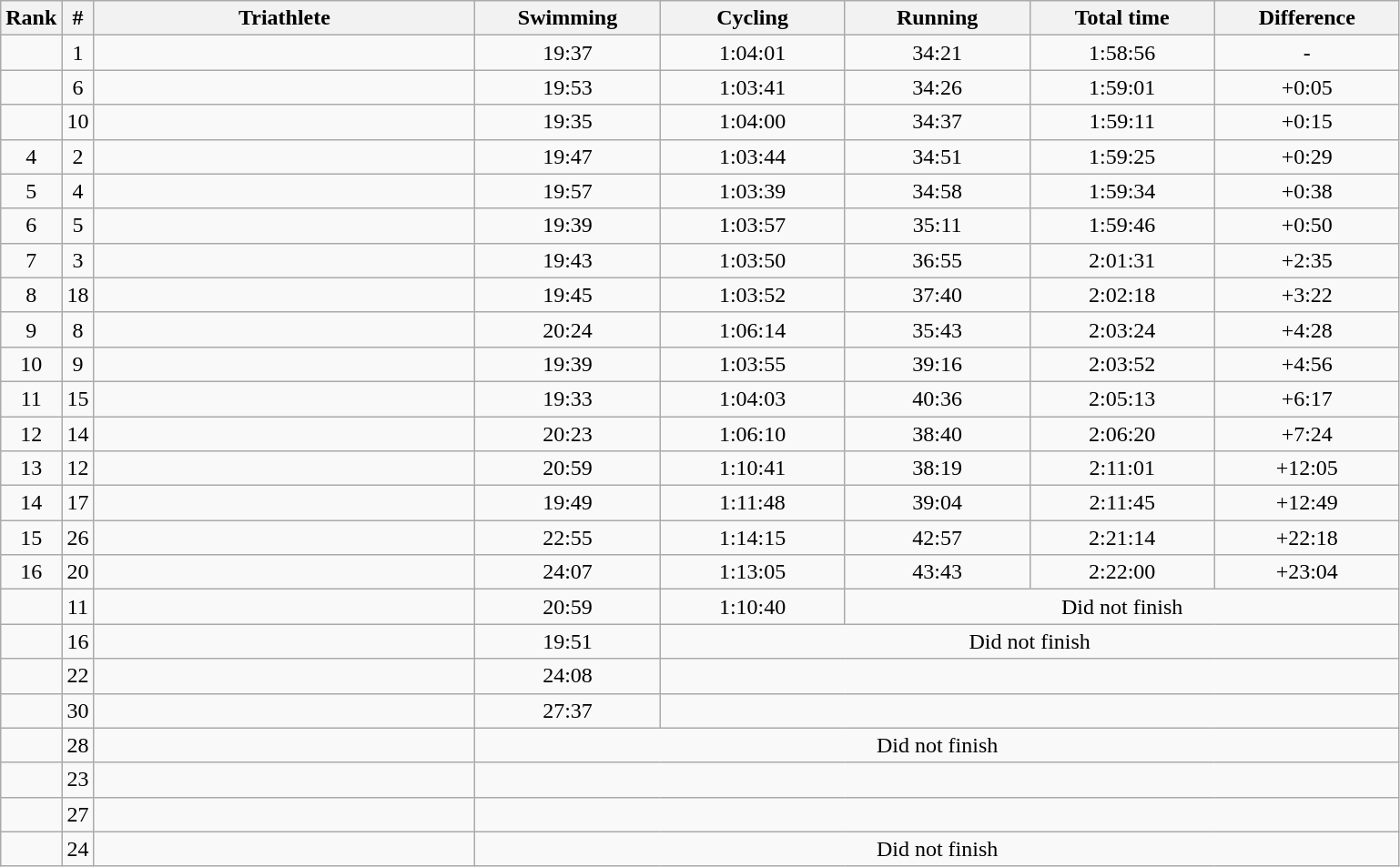<table class="wikitable sortable" style="text-align:center">
<tr>
<th>Rank</th>
<th>#</th>
<th style="width:17em">Triathlete</th>
<th style="width:8em">Swimming</th>
<th style="width:8em">Cycling</th>
<th style="width:8em">Running</th>
<th style="width:8em">Total time</th>
<th style="width:8em">Difference</th>
</tr>
<tr>
<td></td>
<td>1</td>
<td align=left></td>
<td>19:37</td>
<td>1:04:01</td>
<td>34:21</td>
<td>1:58:56</td>
<td>-</td>
</tr>
<tr>
<td></td>
<td>6</td>
<td align=left></td>
<td>19:53</td>
<td>1:03:41</td>
<td>34:26</td>
<td>1:59:01</td>
<td>+0:05</td>
</tr>
<tr>
<td></td>
<td>10</td>
<td align=left></td>
<td>19:35</td>
<td>1:04:00</td>
<td>34:37</td>
<td>1:59:11</td>
<td>+0:15</td>
</tr>
<tr>
<td>4</td>
<td>2</td>
<td align=left></td>
<td>19:47</td>
<td>1:03:44</td>
<td>34:51</td>
<td>1:59:25</td>
<td>+0:29</td>
</tr>
<tr>
<td>5</td>
<td>4</td>
<td align=left></td>
<td>19:57</td>
<td>1:03:39</td>
<td>34:58</td>
<td>1:59:34</td>
<td>+0:38</td>
</tr>
<tr>
<td>6</td>
<td>5</td>
<td align=left></td>
<td>19:39</td>
<td>1:03:57</td>
<td>35:11</td>
<td>1:59:46</td>
<td>+0:50</td>
</tr>
<tr>
<td>7</td>
<td>3</td>
<td align=left></td>
<td>19:43</td>
<td>1:03:50</td>
<td>36:55</td>
<td>2:01:31</td>
<td>+2:35</td>
</tr>
<tr>
<td>8</td>
<td>18</td>
<td align=left></td>
<td>19:45</td>
<td>1:03:52</td>
<td>37:40</td>
<td>2:02:18</td>
<td>+3:22</td>
</tr>
<tr>
<td>9</td>
<td>8</td>
<td align=left></td>
<td>20:24</td>
<td>1:06:14</td>
<td>35:43</td>
<td>2:03:24</td>
<td>+4:28</td>
</tr>
<tr>
<td>10</td>
<td>9</td>
<td align=left></td>
<td>19:39</td>
<td>1:03:55</td>
<td>39:16</td>
<td>2:03:52</td>
<td>+4:56</td>
</tr>
<tr>
<td>11</td>
<td>15</td>
<td align=left></td>
<td>19:33</td>
<td>1:04:03</td>
<td>40:36</td>
<td>2:05:13</td>
<td>+6:17</td>
</tr>
<tr>
<td>12</td>
<td>14</td>
<td align=left></td>
<td>20:23</td>
<td>1:06:10</td>
<td>38:40</td>
<td>2:06:20</td>
<td>+7:24</td>
</tr>
<tr>
<td>13</td>
<td>12</td>
<td align=left></td>
<td>20:59</td>
<td>1:10:41</td>
<td>38:19</td>
<td>2:11:01</td>
<td>+12:05</td>
</tr>
<tr>
<td>14</td>
<td>17</td>
<td align=left></td>
<td>19:49</td>
<td>1:11:48</td>
<td>39:04</td>
<td>2:11:45</td>
<td>+12:49</td>
</tr>
<tr>
<td>15</td>
<td>26</td>
<td align=left></td>
<td>22:55</td>
<td>1:14:15</td>
<td>42:57</td>
<td>2:21:14</td>
<td>+22:18</td>
</tr>
<tr>
<td>16</td>
<td>20</td>
<td align=left></td>
<td>24:07</td>
<td>1:13:05</td>
<td>43:43</td>
<td>2:22:00</td>
<td>+23:04</td>
</tr>
<tr>
<td></td>
<td>11</td>
<td align=left></td>
<td>20:59</td>
<td>1:10:40</td>
<td colspan=3>Did not finish</td>
</tr>
<tr>
<td></td>
<td>16</td>
<td align=left></td>
<td>19:51</td>
<td colspan=4>Did not finish</td>
</tr>
<tr>
<td></td>
<td>22</td>
<td align=left></td>
<td>24:08</td>
<td colspan=4></td>
</tr>
<tr>
<td></td>
<td>30</td>
<td align=left></td>
<td>27:37</td>
<td colspan=4></td>
</tr>
<tr>
<td></td>
<td>28</td>
<td align=left></td>
<td colspan=5>Did not finish</td>
</tr>
<tr>
<td></td>
<td>23</td>
<td align=left></td>
<td colspan=5></td>
</tr>
<tr>
<td></td>
<td>27</td>
<td align=left></td>
<td colspan=5></td>
</tr>
<tr>
<td></td>
<td>24</td>
<td align=left></td>
<td colspan=5>Did not finish</td>
</tr>
</table>
